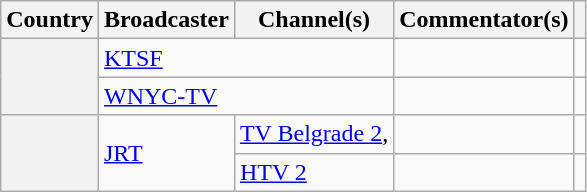<table class="wikitable plainrowheaders">
<tr>
<th scope="col">Country</th>
<th scope="col">Broadcaster</th>
<th scope="col">Channel(s)</th>
<th scope="col">Commentator(s)</th>
<th scope="col"></th>
</tr>
<tr>
<th scope="rowgroup" rowspan="2"></th>
<td colspan="2"><a href='#'>KTSF</a></td>
<td></td>
<td style="text-align:center"></td>
</tr>
<tr>
<td colspan="2"><a href='#'>WNYC-TV</a></td>
<td></td>
<td style="text-align:center"></td>
</tr>
<tr>
<th scope="rowgroup" rowspan="2"></th>
<td rowspan="2"><a href='#'>JRT</a></td>
<td><a href='#'>TV Belgrade 2</a>, </td>
<td></td>
<td style="text-align:center"></td>
</tr>
<tr>
<td><a href='#'>HTV 2</a></td>
<td></td>
<td style="text-align:center"></td>
</tr>
</table>
